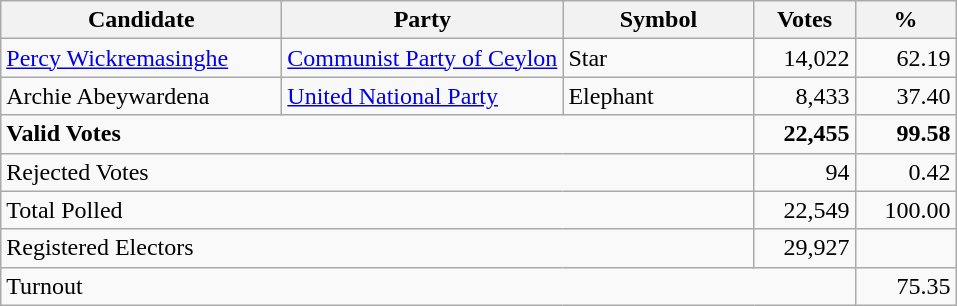<table class="wikitable" border="1" style="text-align:right;">
<tr>
<th align=left width="180">Candidate</th>
<th align=left width="180">Party</th>
<th align=left width="120">Symbol</th>
<th align=left width="60">Votes</th>
<th align=left width="60">%</th>
</tr>
<tr>
<td align=left><a href='#'>Percy Wickremasinghe</a></td>
<td align=left><a href='#'>Communist Party of Ceylon</a></td>
<td align=left>Star</td>
<td>14,022</td>
<td>62.19</td>
</tr>
<tr>
<td align=left>Archie Abeywardena</td>
<td align=left><a href='#'>United National Party</a></td>
<td align=left>Elephant</td>
<td>8,433</td>
<td>37.40</td>
</tr>
<tr>
<td align=left colspan=3><strong>Valid Votes</strong></td>
<td><strong>22,455</strong></td>
<td><strong>99.58</strong></td>
</tr>
<tr>
<td align=left colspan=3>Rejected Votes</td>
<td>94</td>
<td>0.42</td>
</tr>
<tr>
<td align=left colspan=3>Total Polled</td>
<td>22,549</td>
<td>100.00</td>
</tr>
<tr>
<td align=left colspan=3>Registered Electors</td>
<td>29,927</td>
<td></td>
</tr>
<tr>
<td align=left colspan=4>Turnout</td>
<td>75.35</td>
</tr>
</table>
